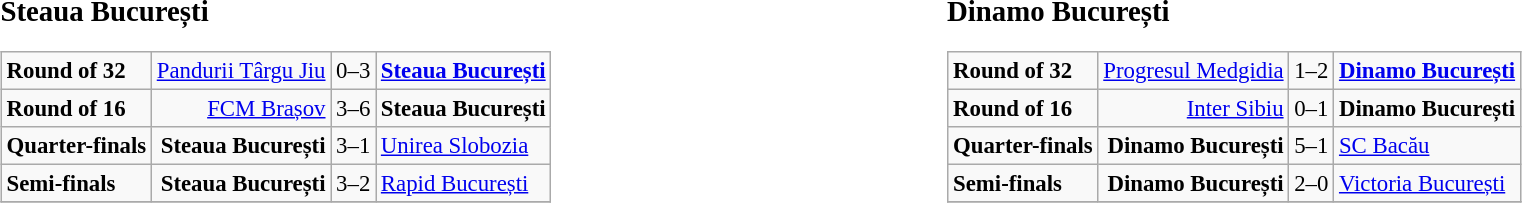<table width=100%>
<tr>
<td width=50% valign=top><br><big><strong>Steaua București</strong></big><table class="wikitable" style="font-size: 95%;">
<tr>
<td><strong>Round of 32</strong></td>
<td align=right><a href='#'>Pandurii Târgu Jiu</a></td>
<td align="center">0–3</td>
<td><strong><a href='#'>Steaua București</a></strong></td>
</tr>
<tr>
<td><strong>Round of 16</strong></td>
<td align=right><a href='#'>FCM Brașov</a></td>
<td align="center">3–6</td>
<td><strong>Steaua București</strong></td>
</tr>
<tr>
<td><strong>Quarter-finals</strong></td>
<td align=right><strong>Steaua București</strong></td>
<td align="center">3–1</td>
<td><a href='#'>Unirea Slobozia</a></td>
</tr>
<tr>
<td><strong>Semi-finals</strong></td>
<td align=right><strong>Steaua București</strong></td>
<td align="center">3–2</td>
<td><a href='#'>Rapid București</a></td>
</tr>
<tr>
</tr>
</table>
</td>
<td width=50% valign=top><br><big><strong>Dinamo București</strong></big><table class="wikitable" style="font-size: 95%;">
<tr>
<td><strong>Round of 32</strong></td>
<td align=right><a href='#'>Progresul Medgidia</a></td>
<td align="center">1–2</td>
<td><strong><a href='#'>Dinamo București</a></strong></td>
</tr>
<tr>
<td><strong>Round of 16</strong></td>
<td align=right><a href='#'>Inter Sibiu</a></td>
<td align="center">0–1</td>
<td><strong>Dinamo București</strong></td>
</tr>
<tr>
<td><strong>Quarter-finals</strong></td>
<td align=right><strong>Dinamo București</strong></td>
<td align="center">5–1</td>
<td><a href='#'>SC Bacău</a></td>
</tr>
<tr>
<td><strong>Semi-finals</strong></td>
<td align=right><strong>Dinamo București</strong></td>
<td align="center">2–0</td>
<td><a href='#'>Victoria București</a></td>
</tr>
<tr valign=top>
</tr>
</table>
</td>
</tr>
</table>
